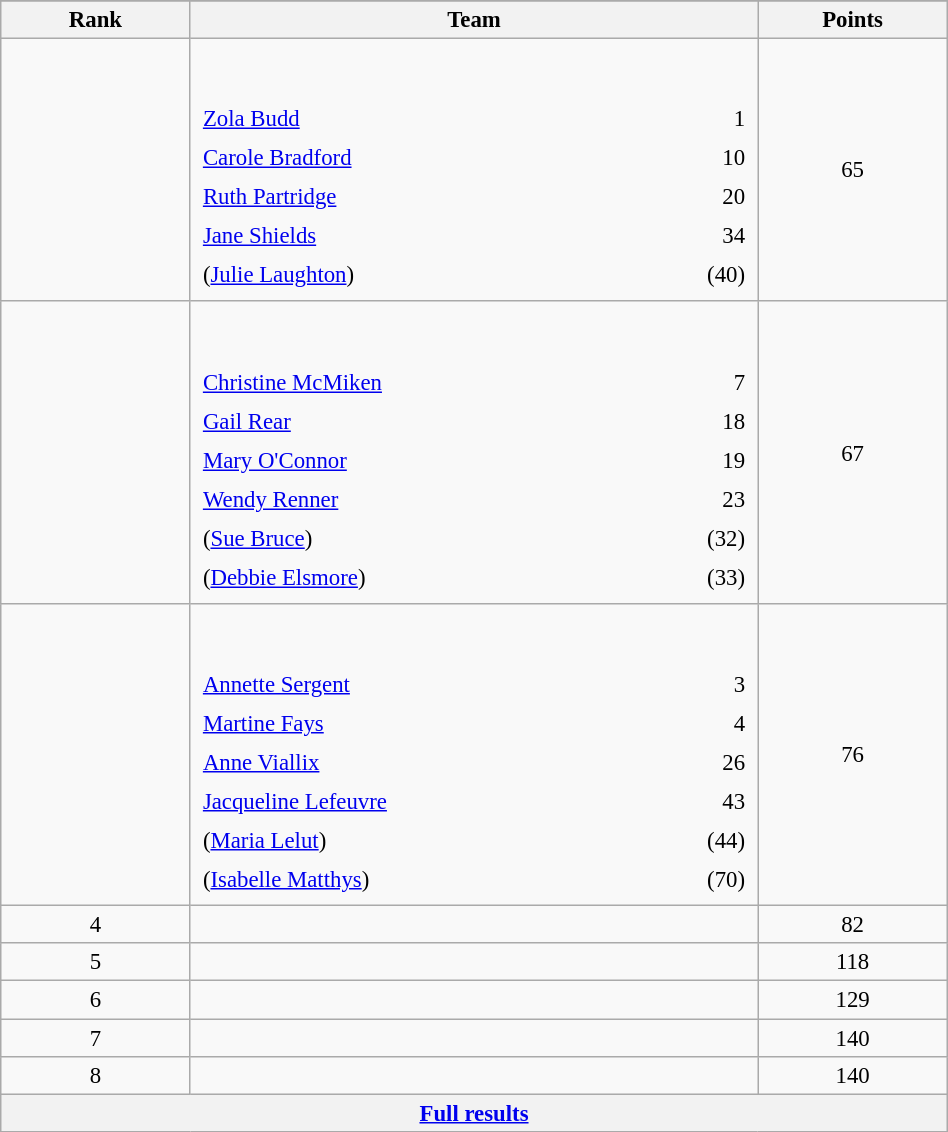<table class="wikitable sortable" style=" text-align:center; font-size:95%;" width="50%">
<tr>
</tr>
<tr>
<th width=10%>Rank</th>
<th width=30%>Team</th>
<th width=10%>Points</th>
</tr>
<tr>
<td align=center></td>
<td align=left> <br><br><table width=100%>
<tr>
<td align=left style="border:0"><a href='#'>Zola Budd</a></td>
<td align=right style="border:0">1</td>
</tr>
<tr>
<td align=left style="border:0"><a href='#'>Carole Bradford</a></td>
<td align=right style="border:0">10</td>
</tr>
<tr>
<td align=left style="border:0"><a href='#'>Ruth Partridge</a></td>
<td align=right style="border:0">20</td>
</tr>
<tr>
<td align=left style="border:0"><a href='#'>Jane Shields</a></td>
<td align=right style="border:0">34</td>
</tr>
<tr>
<td align=left style="border:0">(<a href='#'>Julie Laughton</a>)</td>
<td align=right style="border:0">(40)</td>
</tr>
</table>
</td>
<td>65</td>
</tr>
<tr>
<td align=center></td>
<td align=left> <br><br><table width=100%>
<tr>
<td align=left style="border:0"><a href='#'>Christine McMiken</a></td>
<td align=right style="border:0">7</td>
</tr>
<tr>
<td align=left style="border:0"><a href='#'>Gail Rear</a></td>
<td align=right style="border:0">18</td>
</tr>
<tr>
<td align=left style="border:0"><a href='#'>Mary O'Connor</a></td>
<td align=right style="border:0">19</td>
</tr>
<tr>
<td align=left style="border:0"><a href='#'>Wendy Renner</a></td>
<td align=right style="border:0">23</td>
</tr>
<tr>
<td align=left style="border:0">(<a href='#'>Sue Bruce</a>)</td>
<td align=right style="border:0">(32)</td>
</tr>
<tr>
<td align=left style="border:0">(<a href='#'>Debbie Elsmore</a>)</td>
<td align=right style="border:0">(33)</td>
</tr>
</table>
</td>
<td>67</td>
</tr>
<tr>
<td align=center></td>
<td align=left> <br><br><table width=100%>
<tr>
<td align=left style="border:0"><a href='#'>Annette Sergent</a></td>
<td align=right style="border:0">3</td>
</tr>
<tr>
<td align=left style="border:0"><a href='#'>Martine Fays</a></td>
<td align=right style="border:0">4</td>
</tr>
<tr>
<td align=left style="border:0"><a href='#'>Anne Viallix</a></td>
<td align=right style="border:0">26</td>
</tr>
<tr>
<td align=left style="border:0"><a href='#'>Jacqueline Lefeuvre</a></td>
<td align=right style="border:0">43</td>
</tr>
<tr>
<td align=left style="border:0">(<a href='#'>Maria Lelut</a>)</td>
<td align=right style="border:0">(44)</td>
</tr>
<tr>
<td align=left style="border:0">(<a href='#'>Isabelle Matthys</a>)</td>
<td align=right style="border:0">(70)</td>
</tr>
</table>
</td>
<td>76</td>
</tr>
<tr>
<td align=center>4</td>
<td align=left></td>
<td>82</td>
</tr>
<tr>
<td align=center>5</td>
<td align=left></td>
<td>118</td>
</tr>
<tr>
<td align=center>6</td>
<td align=left></td>
<td>129</td>
</tr>
<tr>
<td align=center>7</td>
<td align=left></td>
<td>140</td>
</tr>
<tr>
<td align=center>8</td>
<td align=left></td>
<td>140</td>
</tr>
<tr class="sortbottom">
<th colspan=3 align=center><a href='#'>Full results</a></th>
</tr>
</table>
